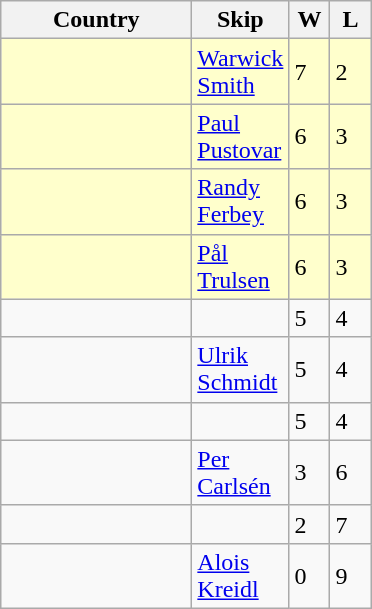<table class="wikitable">
<tr>
<th bgcolor="#efefef" width="120">Country</th>
<th bgcolor="#efefef" width="20">Skip</th>
<th bgcolor="#efefef" width="20">W</th>
<th bgcolor="#efefef" width="20">L</th>
</tr>
<tr bgcolor="#ffffcc">
<td></td>
<td><a href='#'>Warwick Smith</a></td>
<td>7</td>
<td>2</td>
</tr>
<tr bgcolor="#ffffcc">
<td></td>
<td><a href='#'>Paul Pustovar</a></td>
<td>6</td>
<td>3</td>
</tr>
<tr bgcolor="#ffffcc">
<td></td>
<td><a href='#'>Randy Ferbey</a></td>
<td>6</td>
<td>3</td>
</tr>
<tr bgcolor="#ffffcc">
<td></td>
<td><a href='#'>Pål Trulsen</a></td>
<td>6</td>
<td>3</td>
</tr>
<tr>
<td></td>
<td></td>
<td>5</td>
<td>4</td>
</tr>
<tr>
<td></td>
<td><a href='#'>Ulrik Schmidt</a></td>
<td>5</td>
<td>4</td>
</tr>
<tr>
<td></td>
<td></td>
<td>5</td>
<td>4</td>
</tr>
<tr>
<td></td>
<td><a href='#'>Per Carlsén</a></td>
<td>3</td>
<td>6</td>
</tr>
<tr>
<td></td>
<td></td>
<td>2</td>
<td>7</td>
</tr>
<tr>
<td></td>
<td><a href='#'>Alois Kreidl</a></td>
<td>0</td>
<td>9</td>
</tr>
</table>
